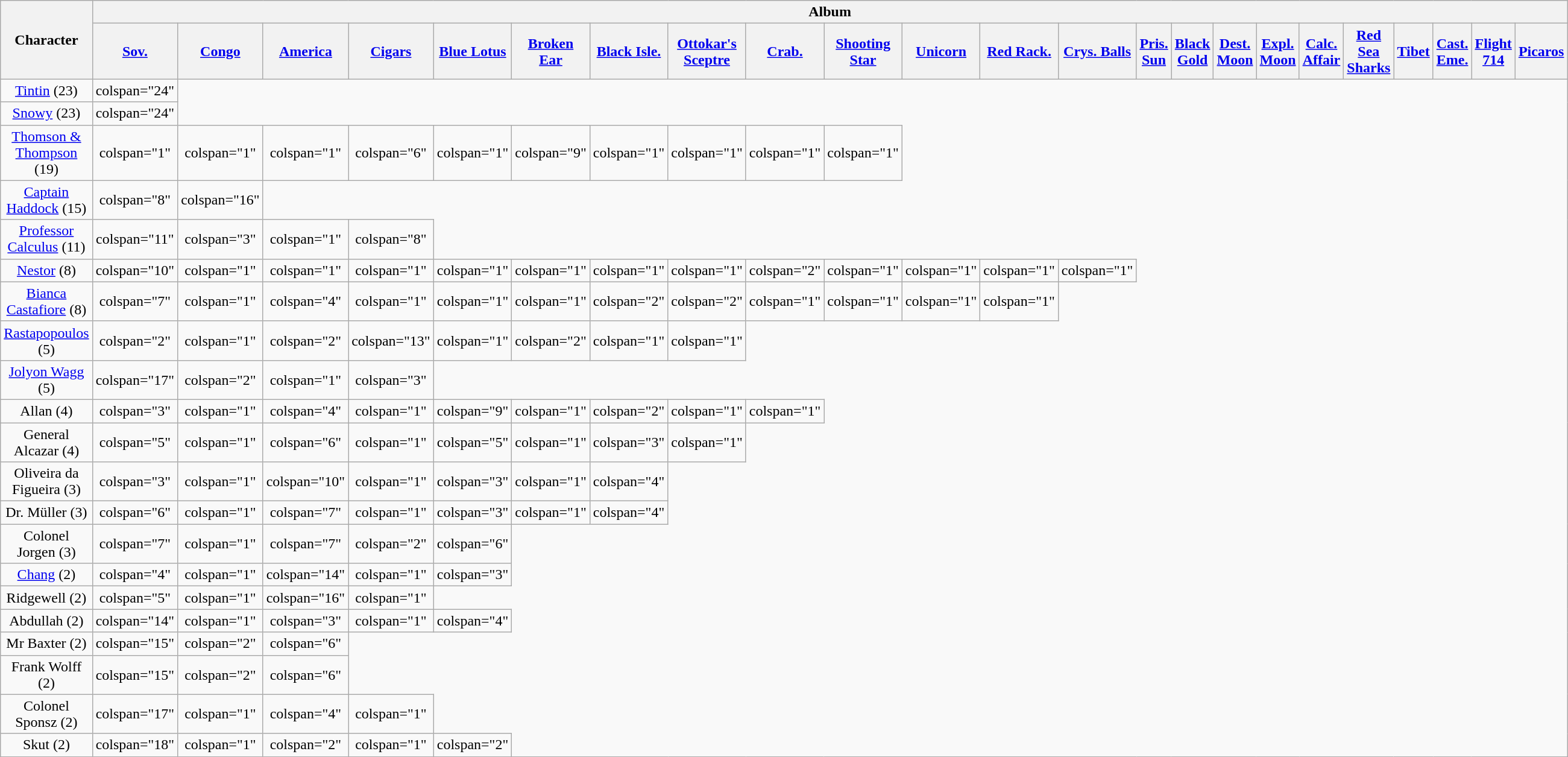<table class="wikitable plainrowheaders mw-collapsible mw-collapsed" style="text-align:center">
<tr>
<th scope="col" rowspan="2" style="width:15%;">Character</th>
<th scope="col" colspan="24">Album</th>
</tr>
<tr>
<th scope="col" style="width:5%;"><a href='#'>Sov.</a></th>
<th scope="col" style="width:5%;"><a href='#'>Congo</a></th>
<th scope="col" style="width:5%;"><a href='#'>America</a></th>
<th scope="col" style="width:5%;"><a href='#'>Cigars</a></th>
<th scope="col" style="width:5%;"><a href='#'>Blue Lotus</a></th>
<th scope="col" style="width:5%;"><a href='#'>Broken Ear</a></th>
<th scope="col" style="width:5%;"><a href='#'>Black Isle.</a></th>
<th scope="col" style="width:5%;"><a href='#'>Ottokar's Sceptre</a></th>
<th scope="col" style="width:5%;"><a href='#'>Crab.</a></th>
<th scope="col" style="width:5%;"><a href='#'>Shooting Star</a></th>
<th scope="col" style="width:5%;"><a href='#'>Unicorn</a></th>
<th scope="col" style="width:5%;"><a href='#'>Red Rack.</a></th>
<th scope="col" style="width:5%;"><a href='#'>Crys. Balls</a></th>
<th scope="col" style="width:5%;"><a href='#'>Pris. Sun</a></th>
<th scope="col" style="width:5%;"><a href='#'>Black Gold</a></th>
<th scope="col" style="width:5%;"><a href='#'>Dest. Moon</a></th>
<th scope="col" style="width:5%;"><a href='#'>Expl. Moon</a></th>
<th scope="col" style="width:5%;"><a href='#'>Calc. Affair</a></th>
<th scope="col" style="width:5%;"><a href='#'>Red Sea Sharks</a></th>
<th scope="col" style="width:5%;"><a href='#'>Tibet</a></th>
<th scope="col" style="width:5%;"><a href='#'>Cast. Eme.</a></th>
<th scope="col" style="width:5%;"><a href='#'>Flight 714</a></th>
<th scope="col" style="width:5%;"><a href='#'>Picaros</a></th>
</tr>
<tr>
<td scope="row"><a href='#'>Tintin</a> (23)</td>
<td>colspan="24" </td>
</tr>
<tr>
<td scope="row"><a href='#'>Snowy</a> (23)</td>
<td>colspan="24" </td>
</tr>
<tr>
<td scope="row"><a href='#'>Thomson & Thompson</a> (19)</td>
<td>colspan="1" </td>
<td>colspan="1" </td>
<td>colspan="1" </td>
<td>colspan="6" </td>
<td>colspan="1" </td>
<td>colspan="9" </td>
<td>colspan="1" </td>
<td>colspan="1" </td>
<td>colspan="1" </td>
<td>colspan="1" </td>
</tr>
<tr>
<td scope="row"><a href='#'>Captain Haddock</a> (15)</td>
<td>colspan="8" </td>
<td>colspan="16" </td>
</tr>
<tr>
<td scope="row"><a href='#'>Professor Calculus</a> (11)</td>
<td>colspan="11" </td>
<td>colspan="3" </td>
<td>colspan="1" </td>
<td>colspan="8" </td>
</tr>
<tr>
<td scope="row"><a href='#'>Nestor</a> (8)</td>
<td>colspan="10" </td>
<td>colspan="1" </td>
<td>colspan="1" </td>
<td>colspan="1" </td>
<td>colspan="1" </td>
<td>colspan="1" </td>
<td>colspan="1" </td>
<td>colspan="1" </td>
<td>colspan="2" </td>
<td>colspan="1" </td>
<td>colspan="1" </td>
<td>colspan="1" </td>
<td>colspan="1" </td>
</tr>
<tr>
<td scope="row"><a href='#'>Bianca Castafiore</a> (8)</td>
<td>colspan="7" </td>
<td>colspan="1" </td>
<td>colspan="4" </td>
<td>colspan="1" </td>
<td>colspan="1" </td>
<td>colspan="1" </td>
<td>colspan="2" </td>
<td>colspan="2" </td>
<td>colspan="1" </td>
<td>colspan="1" </td>
<td>colspan="1" </td>
<td>colspan="1" </td>
</tr>
<tr>
<td scope="row"><a href='#'>Rastapopoulos</a> (5)</td>
<td>colspan="2" </td>
<td>colspan="1" </td>
<td>colspan="2" </td>
<td>colspan="13" </td>
<td>colspan="1" </td>
<td>colspan="2" </td>
<td>colspan="1" </td>
<td>colspan="1" </td>
</tr>
<tr>
<td scope="row"><a href='#'>Jolyon Wagg</a> (5)</td>
<td>colspan="17" </td>
<td>colspan="2" </td>
<td>colspan="1" </td>
<td>colspan="3" </td>
</tr>
<tr>
<td scope="row">Allan (4)</td>
<td>colspan="3" </td>
<td>colspan="1" </td>
<td>colspan="4" </td>
<td>colspan="1" </td>
<td>colspan="9" </td>
<td>colspan="1" </td>
<td>colspan="2" </td>
<td>colspan="1" </td>
<td>colspan="1" </td>
</tr>
<tr>
<td scope="row">General Alcazar (4)</td>
<td>colspan="5" </td>
<td>colspan="1" </td>
<td>colspan="6" </td>
<td>colspan="1" </td>
<td>colspan="5" </td>
<td>colspan="1" </td>
<td>colspan="3" </td>
<td>colspan="1" </td>
</tr>
<tr>
<td scope="row">Oliveira da Figueira (3)</td>
<td>colspan="3" </td>
<td>colspan="1" </td>
<td>colspan="10" </td>
<td>colspan="1" </td>
<td>colspan="3" </td>
<td>colspan="1" </td>
<td>colspan="4" </td>
</tr>
<tr>
<td scope="row">Dr. Müller (3)</td>
<td>colspan="6" </td>
<td>colspan="1" </td>
<td>colspan="7" </td>
<td>colspan="1" </td>
<td>colspan="3" </td>
<td>colspan="1" </td>
<td>colspan="4" </td>
</tr>
<tr>
<td scope="row">Colonel Jorgen (3)</td>
<td>colspan="7" </td>
<td>colspan="1" </td>
<td>colspan="7" </td>
<td>colspan="2" </td>
<td>colspan="6" </td>
</tr>
<tr>
<td scope="row"><a href='#'>Chang</a> (2)</td>
<td>colspan="4" </td>
<td>colspan="1" </td>
<td>colspan="14" </td>
<td>colspan="1" </td>
<td>colspan="3" </td>
</tr>
<tr>
<td scope="row">Ridgewell (2)</td>
<td>colspan="5" </td>
<td>colspan="1" </td>
<td>colspan="16" </td>
<td>colspan="1" </td>
</tr>
<tr>
<td scope="row">Abdullah (2)</td>
<td>colspan="14" </td>
<td>colspan="1" </td>
<td>colspan="3" </td>
<td>colspan="1" </td>
<td>colspan="4" </td>
</tr>
<tr>
<td scope="row">Mr Baxter (2)</td>
<td>colspan="15" </td>
<td>colspan="2" </td>
<td>colspan="6" </td>
</tr>
<tr>
<td scope="row">Frank Wolff (2)</td>
<td>colspan="15" </td>
<td>colspan="2" </td>
<td>colspan="6" </td>
</tr>
<tr>
<td scope="row">Colonel Sponsz (2)</td>
<td>colspan="17" </td>
<td>colspan="1" </td>
<td>colspan="4" </td>
<td>colspan="1" </td>
</tr>
<tr>
<td scope="row">Skut (2)</td>
<td>colspan="18" </td>
<td>colspan="1" </td>
<td>colspan="2" </td>
<td>colspan="1" </td>
<td>colspan="2" </td>
</tr>
</table>
